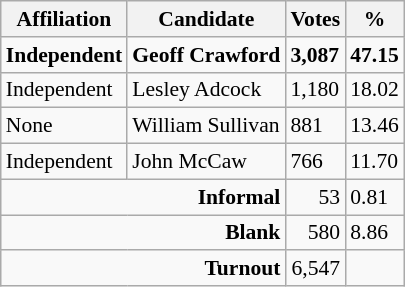<table class="wikitable col3right col4right" style="font-size:90%">
<tr>
<th>Affiliation</th>
<th>Candidate</th>
<th>Votes</th>
<th>%</th>
</tr>
<tr>
<td><strong>Independent</strong></td>
<td><strong>Geoff Crawford</strong></td>
<td><strong>3,087</strong></td>
<td><strong>47.15</strong></td>
</tr>
<tr>
<td>Independent</td>
<td>Lesley Adcock</td>
<td>1,180</td>
<td>18.02</td>
</tr>
<tr>
<td>None</td>
<td>William Sullivan</td>
<td>881</td>
<td>13.46</td>
</tr>
<tr>
<td>Independent</td>
<td>John McCaw</td>
<td>766</td>
<td>11.70</td>
</tr>
<tr>
<td colspan="2" style="text-align:right"><strong>Informal</strong></td>
<td style="text-align:right">53</td>
<td>0.81</td>
</tr>
<tr>
<td colspan="2" style="text-align:right"><strong>Blank</strong></td>
<td style="text-align:right">580</td>
<td>8.86</td>
</tr>
<tr>
<td colspan="2" style="text-align:right"><strong>Turnout</strong></td>
<td style="text-align:right">6,547</td>
<td></td>
</tr>
</table>
